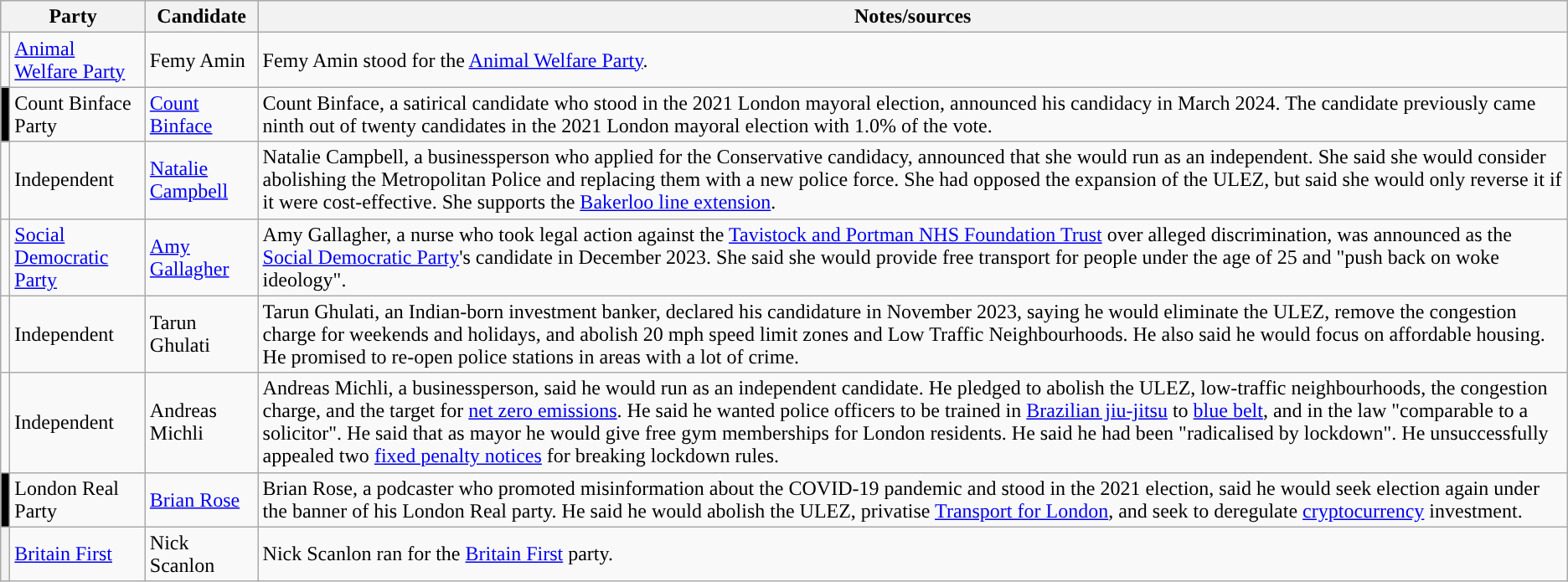<table class ="wikitable">
<tr style="background:#ccc;">
<th colspan="2" scope="col" style="width:7px;">Party</th>
<th scope="col">Candidate</th>
<th scope="col">Notes/sources</th>
</tr>
<tr>
<td style="background-color: "></td>
<td><a href='#'>Animal Welfare Party</a></td>
<td>Femy Amin</td>
<td>Femy Amin stood for the <a href='#'>Animal Welfare Party</a>.</td>
</tr>
<tr>
<td style="background-color: #000000"></td>
<td>Count Binface Party</td>
<td><a href='#'>Count Binface</a></td>
<td>Count Binface, a satirical candidate who stood in the 2021 London mayoral election, announced his candidacy in March 2024. The candidate previously came ninth out of twenty candidates in the 2021 London mayoral election with 1.0% of the vote.</td>
</tr>
<tr>
<td></td>
<td>Independent</td>
<td><a href='#'>Natalie Campbell</a></td>
<td>Natalie Campbell, a businessperson who applied for the Conservative candidacy, announced that she would run as an independent. She said she would consider abolishing the Metropolitan Police and replacing them with a new police force. She had opposed the expansion of the ULEZ, but said she would only reverse it if it were cost-effective. She supports the <a href='#'>Bakerloo line extension</a>.</td>
</tr>
<tr>
<td style="background-color: "></td>
<td><a href='#'>Social Democratic Party</a></td>
<td><a href='#'>Amy Gallagher</a></td>
<td>Amy Gallagher, a nurse who took legal action against the <a href='#'>Tavistock and Portman NHS Foundation Trust</a> over alleged discrimination, was announced as the <a href='#'>Social Democratic Party</a>'s candidate in December 2023. She said she would provide free transport for people under the age of 25 and "push back on woke ideology".</td>
</tr>
<tr>
<td></td>
<td>Independent</td>
<td>Tarun Ghulati</td>
<td>Tarun Ghulati, an Indian-born investment banker, declared his candidature in November 2023, saying he would eliminate the ULEZ, remove the congestion charge for weekends and holidays, and abolish 20 mph speed limit zones and Low Traffic Neighbourhoods. He also said he would focus on affordable housing. He promised to re-open police stations in areas with a lot of crime.</td>
</tr>
<tr>
<td></td>
<td>Independent</td>
<td>Andreas Michli</td>
<td>Andreas Michli, a businessperson, said he would run as an independent candidate. He pledged to abolish the ULEZ, low-traffic neighbourhoods, the congestion charge, and the target for <a href='#'>net zero emissions</a>. He said he wanted police officers to be trained in <a href='#'>Brazilian jiu-jitsu</a> to <a href='#'>blue belt</a>, and in the law "comparable to a solicitor". He said that as mayor he would give free gym memberships for London residents. He said he had been "radicalised by lockdown". He unsuccessfully appealed two <a href='#'>fixed penalty notices</a> for breaking lockdown rules.</td>
</tr>
<tr>
<th style="background-color: #000000"></th>
<td>London Real Party</td>
<td><a href='#'>Brian Rose</a></td>
<td>Brian Rose, a podcaster who promoted misinformation about the COVID-19 pandemic and stood in the 2021 election, said he would seek election again under the banner of his London Real party. He said he would abolish the ULEZ, privatise <a href='#'>Transport for London</a>, and seek to deregulate <a href='#'>cryptocurrency</a> investment.</td>
</tr>
<tr>
<th style="background-color: "></th>
<td><a href='#'>Britain First</a></td>
<td>Nick Scanlon</td>
<td>Nick Scanlon ran for the <a href='#'>Britain First</a> party.</td>
</tr>
</table>
